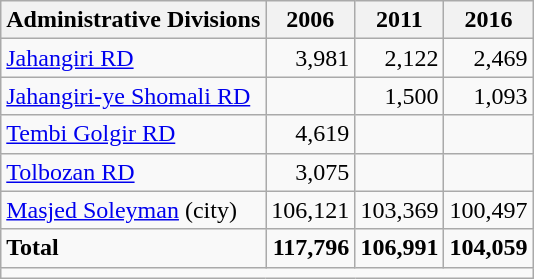<table class="wikitable">
<tr>
<th>Administrative Divisions</th>
<th>2006</th>
<th>2011</th>
<th>2016</th>
</tr>
<tr>
<td><a href='#'>Jahangiri RD</a></td>
<td style="text-align: right;">3,981</td>
<td style="text-align: right;">2,122</td>
<td style="text-align: right;">2,469</td>
</tr>
<tr>
<td><a href='#'>Jahangiri-ye Shomali RD</a></td>
<td style="text-align: right;"></td>
<td style="text-align: right;">1,500</td>
<td style="text-align: right;">1,093</td>
</tr>
<tr>
<td><a href='#'>Tembi Golgir RD</a></td>
<td style="text-align: right;">4,619</td>
<td style="text-align: right;"></td>
<td style="text-align: right;"></td>
</tr>
<tr>
<td><a href='#'>Tolbozan RD</a></td>
<td style="text-align: right;">3,075</td>
<td style="text-align: right;"></td>
<td style="text-align: right;"></td>
</tr>
<tr>
<td><a href='#'>Masjed Soleyman</a> (city)</td>
<td style="text-align: right;">106,121</td>
<td style="text-align: right;">103,369</td>
<td style="text-align: right;">100,497</td>
</tr>
<tr>
<td><strong>Total</strong></td>
<td style="text-align: right;"><strong>117,796</strong></td>
<td style="text-align: right;"><strong>106,991</strong></td>
<td style="text-align: right;"><strong>104,059</strong></td>
</tr>
<tr>
<td colspan=4></td>
</tr>
</table>
